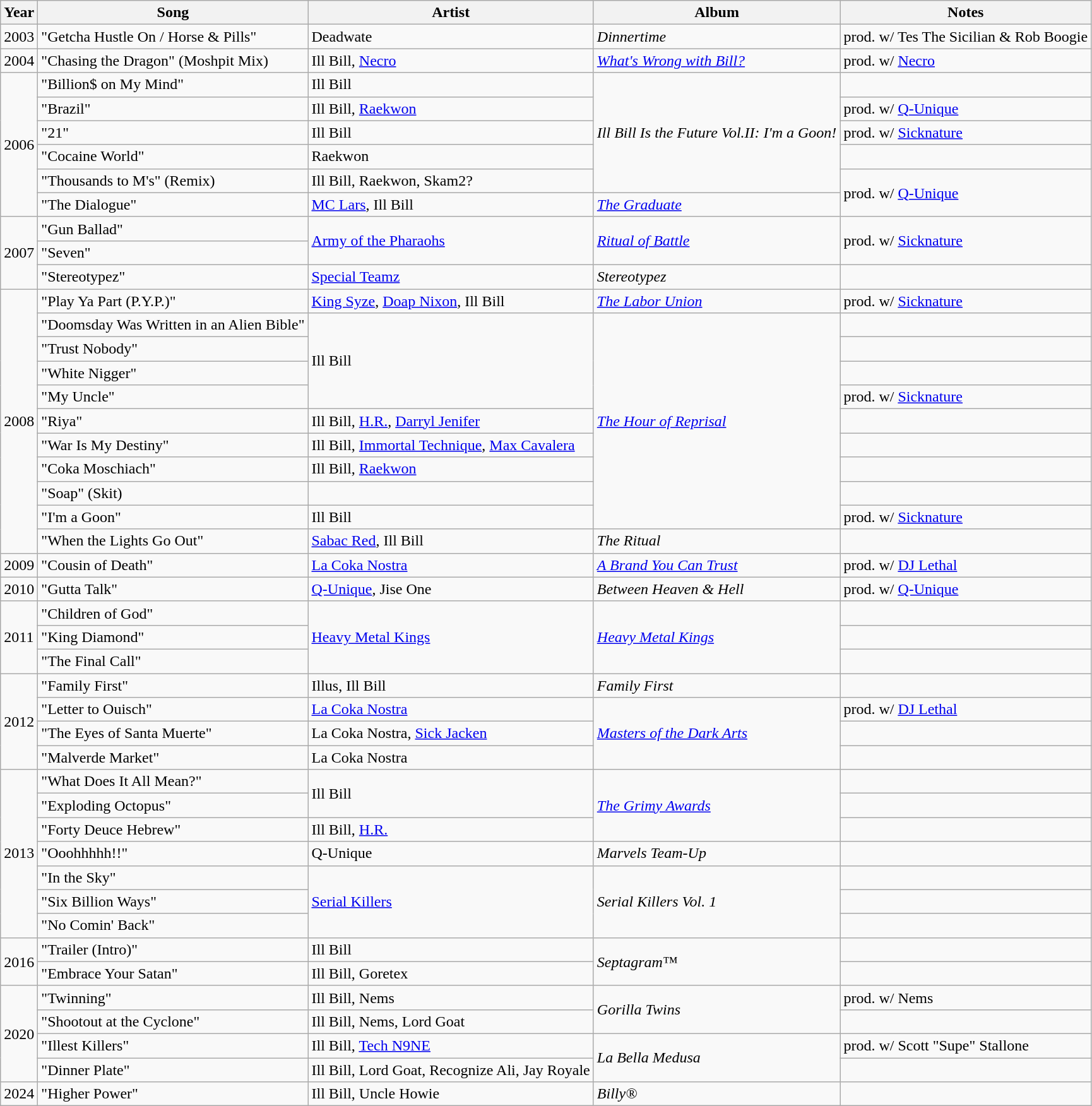<table class="wikitable plainrowheaders sortable">
<tr>
<th>Year</th>
<th>Song</th>
<th>Artist</th>
<th>Album</th>
<th>Notes</th>
</tr>
<tr>
<td>2003</td>
<td>"Getcha Hustle On / Horse & Pills"</td>
<td>Deadwate</td>
<td><em>Dinnertime</em></td>
<td>prod. w/ Tes The Sicilian & Rob Boogie</td>
</tr>
<tr>
<td>2004</td>
<td>"Chasing the Dragon" (Moshpit Mix)</td>
<td>Ill Bill, <a href='#'>Necro</a></td>
<td><em><a href='#'>What's Wrong with Bill?</a></em></td>
<td>prod. w/ <a href='#'>Necro</a></td>
</tr>
<tr>
<td rowspan="6">2006</td>
<td>"Billion$ on My Mind"</td>
<td>Ill Bill</td>
<td rowspan="5"><em>Ill Bill Is the Future Vol.II: I'm a Goon!</em></td>
<td></td>
</tr>
<tr>
<td>"Brazil"</td>
<td>Ill Bill, <a href='#'>Raekwon</a></td>
<td>prod. w/ <a href='#'>Q-Unique</a></td>
</tr>
<tr>
<td>"21"</td>
<td>Ill Bill</td>
<td>prod. w/ <a href='#'>Sicknature</a></td>
</tr>
<tr>
<td>"Cocaine World"</td>
<td>Raekwon</td>
<td></td>
</tr>
<tr>
<td>"Thousands to M's" (Remix)</td>
<td>Ill Bill, Raekwon, Skam2?</td>
<td rowspan="2">prod. w/ <a href='#'>Q-Unique</a></td>
</tr>
<tr>
<td>"The Dialogue"</td>
<td><a href='#'>MC Lars</a>, Ill Bill</td>
<td><em><a href='#'>The Graduate</a></em></td>
</tr>
<tr>
<td rowspan="3">2007</td>
<td>"Gun Ballad"</td>
<td rowspan="2"><a href='#'>Army of the Pharaohs</a></td>
<td rowspan="2"><em><a href='#'>Ritual of Battle</a></em></td>
<td rowspan="2">prod. w/ <a href='#'>Sicknature</a></td>
</tr>
<tr>
<td>"Seven"</td>
</tr>
<tr>
<td>"Stereotypez"</td>
<td><a href='#'>Special Teamz</a></td>
<td><em>Stereotypez</em></td>
<td></td>
</tr>
<tr>
<td rowspan="11">2008</td>
<td>"Play Ya Part (P.Y.P.)"</td>
<td><a href='#'>King Syze</a>, <a href='#'>Doap Nixon</a>, Ill Bill</td>
<td><em><a href='#'>The Labor Union</a></em></td>
<td>prod. w/ <a href='#'>Sicknature</a></td>
</tr>
<tr>
<td>"Doomsday Was Written in an Alien Bible"</td>
<td rowspan="4">Ill Bill</td>
<td rowspan="9"><em><a href='#'>The Hour of Reprisal</a></em></td>
<td></td>
</tr>
<tr>
<td>"Trust Nobody"</td>
<td></td>
</tr>
<tr>
<td>"White Nigger"</td>
<td></td>
</tr>
<tr>
<td>"My Uncle"</td>
<td>prod. w/ <a href='#'>Sicknature</a></td>
</tr>
<tr>
<td>"Riya"</td>
<td>Ill Bill, <a href='#'>H.R.</a>, <a href='#'>Darryl Jenifer</a></td>
<td></td>
</tr>
<tr>
<td>"War Is My Destiny"</td>
<td>Ill Bill, <a href='#'>Immortal Technique</a>, <a href='#'>Max Cavalera</a></td>
<td></td>
</tr>
<tr>
<td>"Coka Moschiach"</td>
<td>Ill Bill, <a href='#'>Raekwon</a></td>
<td></td>
</tr>
<tr>
<td>"Soap" (Skit)</td>
<td></td>
<td></td>
</tr>
<tr>
<td>"I'm a Goon"</td>
<td>Ill Bill</td>
<td>prod. w/ <a href='#'>Sicknature</a></td>
</tr>
<tr>
<td>"When the Lights Go Out"</td>
<td><a href='#'>Sabac Red</a>, Ill Bill</td>
<td><em>The Ritual</em></td>
<td></td>
</tr>
<tr>
<td>2009</td>
<td>"Cousin of Death"</td>
<td><a href='#'>La Coka Nostra</a></td>
<td><em><a href='#'>A Brand You Can Trust</a></em></td>
<td>prod. w/ <a href='#'>DJ Lethal</a></td>
</tr>
<tr>
<td>2010</td>
<td>"Gutta Talk"</td>
<td><a href='#'>Q-Unique</a>, Jise One</td>
<td><em>Between Heaven & Hell</em></td>
<td>prod. w/ <a href='#'>Q-Unique</a></td>
</tr>
<tr>
<td rowspan="3">2011</td>
<td>"Children of God"</td>
<td rowspan="3"><a href='#'>Heavy Metal Kings</a></td>
<td rowspan="3"><em><a href='#'>Heavy Metal Kings</a></em></td>
<td></td>
</tr>
<tr>
<td>"King Diamond"</td>
<td></td>
</tr>
<tr>
<td>"The Final Call"</td>
<td></td>
</tr>
<tr>
<td rowspan="4">2012</td>
<td>"Family First"</td>
<td>Illus, Ill Bill</td>
<td><em>Family First</em></td>
<td></td>
</tr>
<tr>
<td>"Letter to Ouisch"</td>
<td><a href='#'>La Coka Nostra</a></td>
<td rowspan="3"><em><a href='#'>Masters of the Dark Arts</a></em></td>
<td>prod. w/ <a href='#'>DJ Lethal</a></td>
</tr>
<tr>
<td>"The Eyes of Santa Muerte"</td>
<td>La Coka Nostra, <a href='#'>Sick Jacken</a></td>
<td></td>
</tr>
<tr>
<td>"Malverde Market"</td>
<td>La Coka Nostra</td>
<td></td>
</tr>
<tr>
<td rowspan="7">2013</td>
<td>"What Does It All Mean?"</td>
<td rowspan="2">Ill Bill</td>
<td rowspan="3"><em><a href='#'>The Grimy Awards</a></em></td>
<td></td>
</tr>
<tr>
<td>"Exploding Octopus"</td>
<td></td>
</tr>
<tr>
<td>"Forty Deuce Hebrew"</td>
<td>Ill Bill, <a href='#'>H.R.</a></td>
<td></td>
</tr>
<tr>
<td>"Ooohhhhh!!"</td>
<td>Q-Unique</td>
<td><em>Marvels Team-Up</em></td>
<td></td>
</tr>
<tr>
<td>"In the Sky"</td>
<td rowspan="3"><a href='#'>Serial Killers</a></td>
<td rowspan="3"><em>Serial Killers Vol. 1</em></td>
<td></td>
</tr>
<tr>
<td>"Six Billion Ways"</td>
<td></td>
</tr>
<tr>
<td>"No Comin' Back"</td>
<td></td>
</tr>
<tr>
<td rowspan="2">2016</td>
<td>"Trailer (Intro)"</td>
<td>Ill Bill</td>
<td rowspan="2"><em>Septagram™</em></td>
<td></td>
</tr>
<tr>
<td>"Embrace Your Satan"</td>
<td>Ill Bill, Goretex</td>
<td></td>
</tr>
<tr>
<td rowspan="4">2020</td>
<td>"Twinning"</td>
<td>Ill Bill, Nems</td>
<td rowspan="2"><em>Gorilla Twins</em></td>
<td>prod. w/ Nems</td>
</tr>
<tr>
<td>"Shootout at the Cyclone"</td>
<td>Ill Bill, Nems, Lord Goat</td>
<td></td>
</tr>
<tr>
<td>"Illest Killers"</td>
<td>Ill Bill, <a href='#'>Tech N9NE</a></td>
<td rowspan="2"><em>La Bella Medusa</em></td>
<td>prod. w/ Scott "Supe" Stallone</td>
</tr>
<tr>
<td>"Dinner Plate"</td>
<td>Ill Bill, Lord Goat, Recognize Ali, Jay Royale</td>
<td></td>
</tr>
<tr>
<td>2024</td>
<td>"Higher Power"</td>
<td>Ill Bill, Uncle Howie</td>
<td><em>Billy®</em></td>
<td></td>
</tr>
</table>
